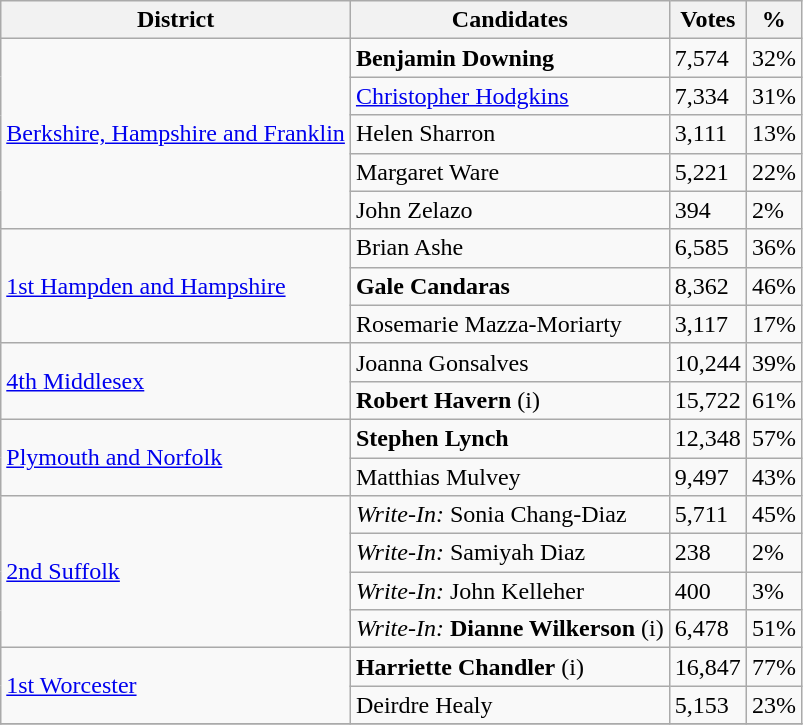<table class=wikitable>
<tr>
<th>District</th>
<th>Candidates</th>
<th>Votes</th>
<th>%</th>
</tr>
<tr>
<td rowspan=5><a href='#'>Berkshire, Hampshire and Franklin</a></td>
<td><strong>Benjamin Downing</strong></td>
<td>7,574</td>
<td>32%</td>
</tr>
<tr>
<td><a href='#'>Christopher Hodgkins</a></td>
<td>7,334</td>
<td>31%</td>
</tr>
<tr>
<td>Helen Sharron</td>
<td>3,111</td>
<td>13%</td>
</tr>
<tr>
<td>Margaret Ware</td>
<td>5,221</td>
<td>22%</td>
</tr>
<tr>
<td>John Zelazo</td>
<td>394</td>
<td>2%</td>
</tr>
<tr>
<td rowspan=3><a href='#'>1st Hampden and Hampshire</a></td>
<td>Brian Ashe</td>
<td>6,585</td>
<td>36%</td>
</tr>
<tr>
<td><strong>Gale Candaras</strong></td>
<td>8,362</td>
<td>46%</td>
</tr>
<tr>
<td>Rosemarie Mazza-Moriarty</td>
<td>3,117</td>
<td>17%</td>
</tr>
<tr>
<td rowspan=2><a href='#'>4th Middlesex</a></td>
<td>Joanna Gonsalves</td>
<td>10,244</td>
<td>39%</td>
</tr>
<tr>
<td><strong>Robert Havern</strong> (i)</td>
<td>15,722</td>
<td>61%</td>
</tr>
<tr>
<td rowspan=2><a href='#'>Plymouth and Norfolk</a></td>
<td><strong>Stephen Lynch</strong></td>
<td>12,348</td>
<td>57%</td>
</tr>
<tr>
<td>Matthias Mulvey</td>
<td>9,497</td>
<td>43%</td>
</tr>
<tr>
<td rowspan=4><a href='#'>2nd Suffolk</a></td>
<td><em>Write-In:</em> Sonia Chang-Diaz</td>
<td>5,711</td>
<td>45%</td>
</tr>
<tr>
<td><em>Write-In:</em> Samiyah Diaz</td>
<td>238</td>
<td>2%</td>
</tr>
<tr>
<td><em>Write-In:</em> John Kelleher</td>
<td>400</td>
<td>3%</td>
</tr>
<tr>
<td><em>Write-In:</em> <strong>Dianne Wilkerson</strong> (i)</td>
<td>6,478</td>
<td>51%</td>
</tr>
<tr>
<td rowspan=2><a href='#'>1st Worcester</a></td>
<td><strong>Harriette Chandler</strong> (i)</td>
<td>16,847</td>
<td>77%</td>
</tr>
<tr>
<td>Deirdre Healy</td>
<td>5,153</td>
<td>23%</td>
</tr>
<tr>
</tr>
</table>
